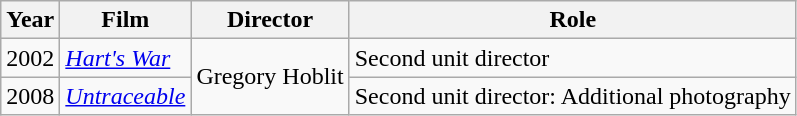<table class="wikitable">
<tr>
<th>Year</th>
<th>Film</th>
<th>Director</th>
<th>Role</th>
</tr>
<tr>
<td>2002</td>
<td><em><a href='#'>Hart's War</a></em></td>
<td rowspan=2>Gregory Hoblit</td>
<td>Second unit director</td>
</tr>
<tr>
<td>2008</td>
<td><em><a href='#'>Untraceable</a></em></td>
<td>Second unit director: Additional photography</td>
</tr>
</table>
